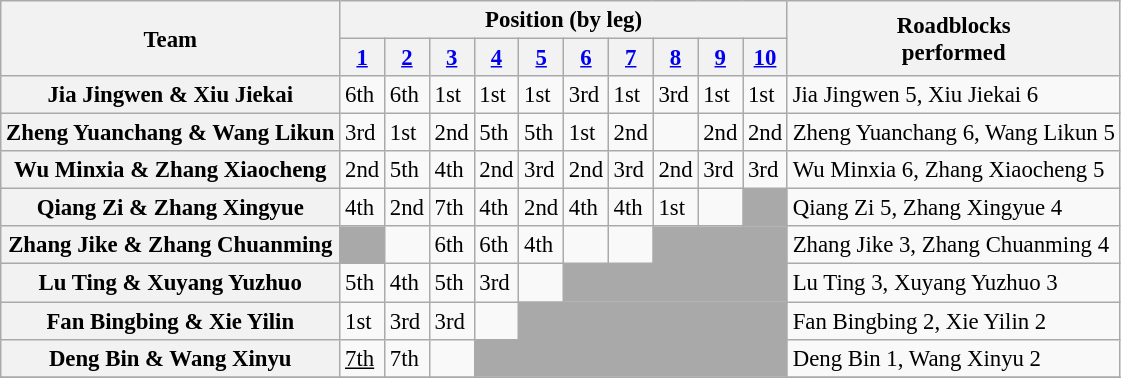<table class=wikitable style="white-space:nowrap; font-size:95%;">
<tr>
<th rowspan=2>Team</th>
<th colspan=10>Position (by leg)</th>
<th rowspan=2>Roadblocks<br>performed</th>
</tr>
<tr>
<th><a href='#'>1</a></th>
<th><a href='#'>2</a></th>
<th><a href='#'>3</a></th>
<th><a href='#'>4</a></th>
<th><a href='#'>5</a></th>
<th><a href='#'>6</a></th>
<th><a href='#'>7</a></th>
<th><a href='#'>8</a></th>
<th><a href='#'>9</a></th>
<th><a href='#'>10</a></th>
</tr>
<tr>
<th>Jia Jingwen & Xiu Jiekai</th>
<td>6th</td>
<td>6th</td>
<td>1st</td>
<td>1st</td>
<td>1st</td>
<td>3rd</td>
<td>1st</td>
<td>3rd</td>
<td>1st</td>
<td>1st</td>
<td>Jia Jingwen 5, Xiu Jiekai 6</td>
</tr>
<tr>
<th>Zheng Yuanchang & Wang Likun</th>
<td>3rd</td>
<td>1st</td>
<td>2nd</td>
<td>5th</td>
<td>5th</td>
<td>1st</td>
<td>2nd</td>
<td></td>
<td>2nd</td>
<td>2nd</td>
<td>Zheng Yuanchang 6, Wang Likun 5</td>
</tr>
<tr>
<th>Wu Minxia & Zhang Xiaocheng</th>
<td>2nd</td>
<td>5th</td>
<td>4th</td>
<td>2nd</td>
<td>3rd</td>
<td>2nd</td>
<td>3rd</td>
<td>2nd</td>
<td>3rd</td>
<td>3rd</td>
<td>Wu Minxia 6,  Zhang Xiaocheng 5</td>
</tr>
<tr>
<th>Qiang Zi & Zhang Xingyue</th>
<td>4th</td>
<td>2nd</td>
<td>7th</td>
<td>4th</td>
<td>2nd</td>
<td>4th</td>
<td>4th</td>
<td>1st</td>
<td></td>
<td colspan=1 bgcolor=darkgray></td>
<td>Qiang Zi 5, Zhang Xingyue 4</td>
</tr>
<tr>
<th>Zhang Jike & Zhang Chuanming</th>
<td colspan=1 bgcolor=darkgray></td>
<td></td>
<td>6th</td>
<td>6th</td>
<td>4th</td>
<td></td>
<td></td>
<td colspan=3 bgcolor=darkgray></td>
<td>Zhang Jike 3, Zhang Chuanming 4</td>
</tr>
<tr>
<th>Lu Ting & Xuyang Yuzhuo</th>
<td>5th</td>
<td>4th</td>
<td>5th</td>
<td>3rd</td>
<td></td>
<td colspan=5 bgcolor=darkgray></td>
<td>Lu Ting 3, Xuyang Yuzhuo 3</td>
</tr>
<tr>
<th>Fan Bingbing & Xie Yilin</th>
<td>1st</td>
<td>3rd</td>
<td>3rd</td>
<td></td>
<td colspan=6 bgcolor=darkgray></td>
<td>Fan Bingbing 2, Xie Yilin 2</td>
</tr>
<tr>
<th>Deng Bin & Wang Xinyu</th>
<td><u>7th</u></td>
<td>7th</td>
<td></td>
<td colspan=7 bgcolor=darkgray></td>
<td>Deng Bin 1, Wang Xinyu 2</td>
</tr>
<tr>
</tr>
</table>
